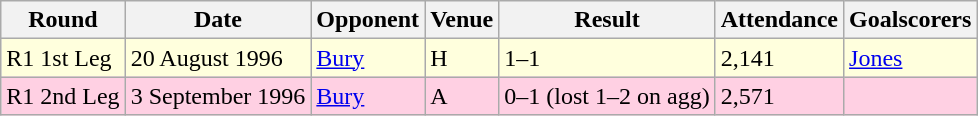<table class="wikitable">
<tr>
<th>Round</th>
<th>Date</th>
<th>Opponent</th>
<th>Venue</th>
<th>Result</th>
<th>Attendance</th>
<th>Goalscorers</th>
</tr>
<tr style="background-color: #ffffdd;">
<td>R1 1st Leg</td>
<td>20 August 1996</td>
<td><a href='#'>Bury</a></td>
<td>H</td>
<td>1–1</td>
<td>2,141</td>
<td><a href='#'>Jones</a></td>
</tr>
<tr style="background-color: #ffd0e3;">
<td>R1 2nd Leg</td>
<td>3 September 1996</td>
<td><a href='#'>Bury</a></td>
<td>A</td>
<td>0–1 (lost 1–2 on agg)</td>
<td>2,571</td>
<td></td>
</tr>
</table>
